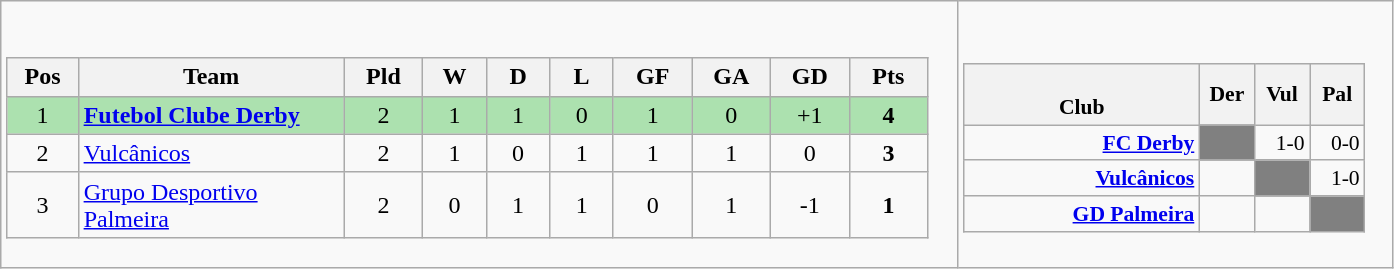<table class="wikitable">
<tr>
<td><br><table class="wikitable" style="text-align: center;">
<tr>
<th style="width: 40px;">Pos</th>
<th style="width: 170px;">Team</th>
<th style="width: 45px;">Pld</th>
<th style="width: 35px;">W</th>
<th style="width: 35px;">D</th>
<th style="width: 35px;">L</th>
<th style="width: 45px;">GF</th>
<th style="width: 45px;">GA</th>
<th style="width: 45px;">GD</th>
<th style="width: 45px;">Pts</th>
</tr>
<tr style="background:#ACE1AF;">
<td>1</td>
<td style="text-align: left;"><strong><a href='#'>Futebol Clube Derby</a></strong></td>
<td>2</td>
<td>1</td>
<td>1</td>
<td>0</td>
<td>1</td>
<td>0</td>
<td>+1</td>
<td><strong>4</strong></td>
</tr>
<tr>
<td>2</td>
<td style="text-align: left;"><a href='#'>Vulcânicos</a></td>
<td>2</td>
<td>1</td>
<td>0</td>
<td>1</td>
<td>1</td>
<td>1</td>
<td>0</td>
<td><strong>3</strong></td>
</tr>
<tr>
<td>3</td>
<td style="text-align: left;"><a href='#'>Grupo Desportivo Palmeira</a></td>
<td>2</td>
<td>0</td>
<td>1</td>
<td>1</td>
<td>0</td>
<td>1</td>
<td>-1</td>
<td><strong>1</strong></td>
</tr>
</table>
</td>
<td><br><table cellspacing="0" cellpadding="3" style="background-color: #f9f9f9; font-size: 90%; text-align: right" class="wikitable">
<tr>
<th width=150><br>Club</th>
<th width=30><strong>Der</strong></th>
<th width=30><strong>Vul</strong></th>
<th width=30><strong>Pal</strong></th>
</tr>
<tr>
<td align=right><strong><a href='#'>FC Derby</a></strong></td>
<td bgcolor="#808080"></td>
<td>1-0</td>
<td>0-0</td>
</tr>
<tr>
<td align=right><strong><a href='#'>Vulcânicos</a></strong></td>
<td></td>
<td bgcolor="#808080"></td>
<td>1-0</td>
</tr>
<tr>
<td align=right><strong><a href='#'>GD Palmeira</a></strong></td>
<td></td>
<td></td>
<td bgcolor="#808080"></td>
</tr>
</table>
</td>
</tr>
</table>
